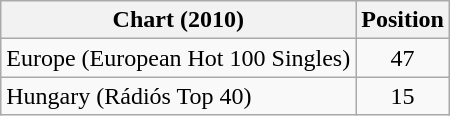<table class="wikitable sortable">
<tr>
<th>Chart (2010)</th>
<th>Position</th>
</tr>
<tr>
<td>Europe (European Hot 100 Singles)</td>
<td style="text-align:center;">47</td>
</tr>
<tr>
<td>Hungary (Rádiós Top 40)</td>
<td style="text-align:center;">15</td>
</tr>
</table>
